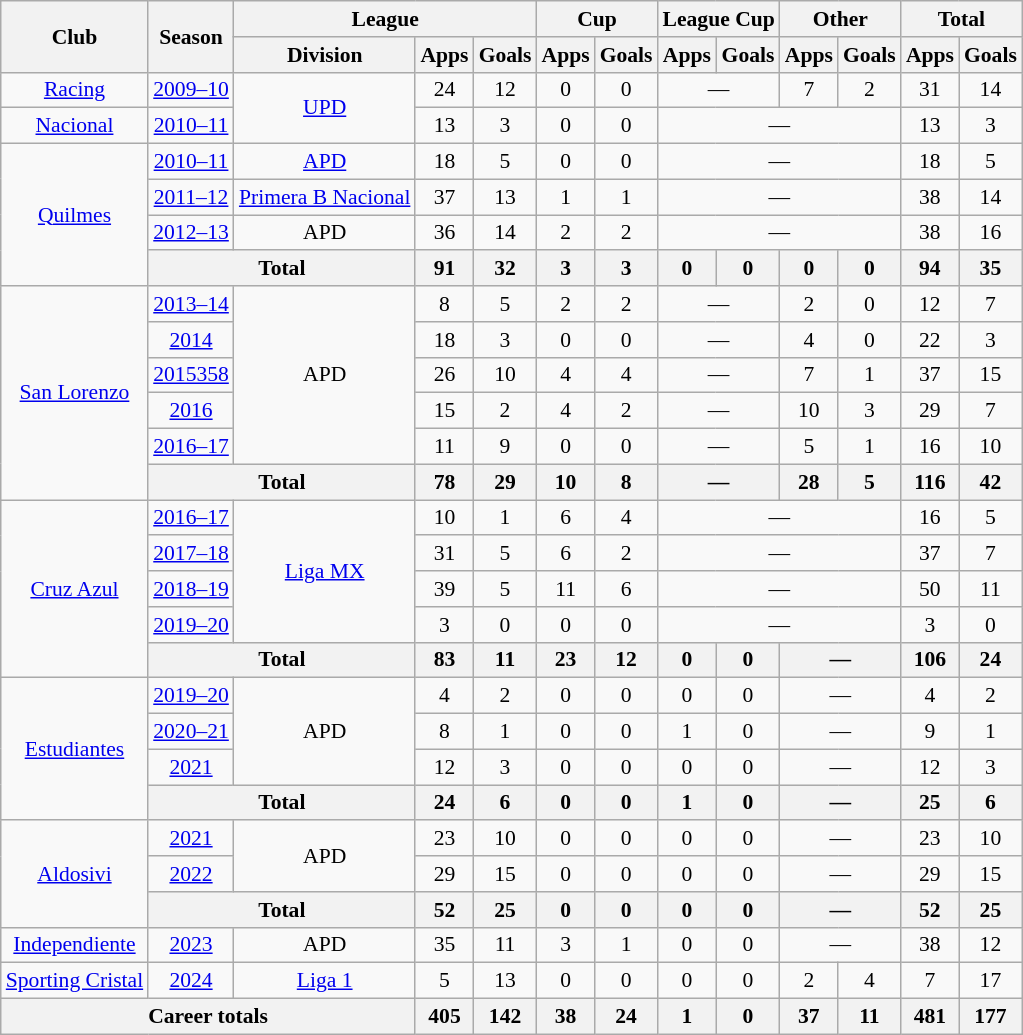<table class="wikitable" style="font-size:90%; text-align: center">
<tr>
<th rowspan=2>Club</th>
<th rowspan=2>Season</th>
<th colspan=3>League</th>
<th colspan=2>Cup</th>
<th colspan=2>League Cup</th>
<th colspan=2>Other</th>
<th colspan=2>Total</th>
</tr>
<tr>
<th>Division</th>
<th>Apps</th>
<th>Goals</th>
<th>Apps</th>
<th>Goals</th>
<th>Apps</th>
<th>Goals</th>
<th>Apps</th>
<th>Goals</th>
<th>Apps</th>
<th>Goals</th>
</tr>
<tr>
<td><a href='#'>Racing</a></td>
<td><a href='#'>2009–10</a></td>
<td rowspan=2><a href='#'>UPD</a></td>
<td>24</td>
<td>12</td>
<td>0</td>
<td>0</td>
<td colspan=2>—</td>
<td>7</td>
<td>2</td>
<td>31</td>
<td>14</td>
</tr>
<tr>
<td><a href='#'>Nacional</a></td>
<td><a href='#'>2010–11</a></td>
<td>13</td>
<td>3</td>
<td>0</td>
<td>0</td>
<td colspan=4>—</td>
<td>13</td>
<td>3</td>
</tr>
<tr>
<td rowspan=4><a href='#'>Quilmes</a></td>
<td><a href='#'>2010–11</a></td>
<td><a href='#'>APD</a></td>
<td>18</td>
<td>5</td>
<td>0</td>
<td>0</td>
<td colspan=4>—</td>
<td>18</td>
<td>5</td>
</tr>
<tr>
<td><a href='#'>2011–12</a></td>
<td><a href='#'>Primera B Nacional</a></td>
<td>37</td>
<td>13</td>
<td>1</td>
<td>1</td>
<td colspan=4>—</td>
<td>38</td>
<td>14</td>
</tr>
<tr>
<td><a href='#'>2012–13</a></td>
<td>APD</td>
<td>36</td>
<td>14</td>
<td>2</td>
<td>2</td>
<td colspan=4>—</td>
<td>38</td>
<td>16</td>
</tr>
<tr>
<th colspan=2>Total</th>
<th>91</th>
<th>32</th>
<th>3</th>
<th>3</th>
<th>0</th>
<th>0</th>
<th>0</th>
<th>0</th>
<th>94</th>
<th>35</th>
</tr>
<tr>
<td rowspan=6><a href='#'>San Lorenzo</a></td>
<td><a href='#'>2013–14</a></td>
<td rowspan=5>APD</td>
<td>8</td>
<td>5</td>
<td>2</td>
<td>2</td>
<td colspan=2>—</td>
<td>2</td>
<td>0</td>
<td>12</td>
<td>7</td>
</tr>
<tr>
<td><a href='#'>2014</a></td>
<td>18</td>
<td>3</td>
<td>0</td>
<td>0</td>
<td colspan=2>—</td>
<td>4</td>
<td>0</td>
<td>22</td>
<td>3</td>
</tr>
<tr>
<td><a href='#'>2015358</a></td>
<td>26</td>
<td>10</td>
<td>4</td>
<td>4</td>
<td colspan=2>—</td>
<td>7</td>
<td>1</td>
<td>37</td>
<td>15</td>
</tr>
<tr>
<td><a href='#'>2016</a></td>
<td>15</td>
<td>2</td>
<td>4</td>
<td>2</td>
<td colspan=2>—</td>
<td>10</td>
<td>3</td>
<td>29</td>
<td>7</td>
</tr>
<tr>
<td><a href='#'>2016–17</a></td>
<td>11</td>
<td>9</td>
<td>0</td>
<td>0</td>
<td colspan=2>—</td>
<td>5</td>
<td>1</td>
<td>16</td>
<td>10</td>
</tr>
<tr>
<th colspan=2>Total</th>
<th>78</th>
<th>29</th>
<th>10</th>
<th>8</th>
<th colspan="2">—</th>
<th>28</th>
<th>5</th>
<th>116</th>
<th>42</th>
</tr>
<tr>
<td rowspan="5"><a href='#'>Cruz Azul</a></td>
<td><a href='#'>2016–17</a></td>
<td rowspan="4"><a href='#'>Liga MX</a></td>
<td>10</td>
<td>1</td>
<td>6</td>
<td>4</td>
<td colspan=4>—</td>
<td>16</td>
<td>5</td>
</tr>
<tr>
<td><a href='#'>2017–18</a></td>
<td>31</td>
<td>5</td>
<td>6</td>
<td>2</td>
<td colspan=4>—</td>
<td>37</td>
<td>7</td>
</tr>
<tr>
<td><a href='#'>2018–19</a></td>
<td>39</td>
<td>5</td>
<td>11</td>
<td>6</td>
<td colspan="4">—</td>
<td>50</td>
<td>11</td>
</tr>
<tr>
<td><a href='#'>2019–20</a></td>
<td>3</td>
<td>0</td>
<td>0</td>
<td>0</td>
<td colspan="4">—</td>
<td>3</td>
<td>0</td>
</tr>
<tr>
<th colspan="2">Total</th>
<th>83</th>
<th>11</th>
<th>23</th>
<th>12</th>
<th>0</th>
<th>0</th>
<th colspan="2">—</th>
<th>106</th>
<th>24</th>
</tr>
<tr>
<td rowspan="4"><a href='#'>Estudiantes</a></td>
<td><a href='#'>2019–20</a></td>
<td rowspan="3">APD</td>
<td>4</td>
<td>2</td>
<td>0</td>
<td>0</td>
<td>0</td>
<td>0</td>
<td colspan="2">—</td>
<td>4</td>
<td>2</td>
</tr>
<tr>
<td><a href='#'>2020–21</a></td>
<td>8</td>
<td>1</td>
<td>0</td>
<td>0</td>
<td>1</td>
<td>0</td>
<td colspan="2">—</td>
<td>9</td>
<td>1</td>
</tr>
<tr>
<td><a href='#'>2021</a></td>
<td>12</td>
<td>3</td>
<td>0</td>
<td>0</td>
<td>0</td>
<td>0</td>
<td colspan="2">—</td>
<td>12</td>
<td>3</td>
</tr>
<tr>
<th colspan="2">Total</th>
<th>24</th>
<th>6</th>
<th>0</th>
<th>0</th>
<th>1</th>
<th>0</th>
<th colspan="2">—</th>
<th>25</th>
<th>6</th>
</tr>
<tr>
<td rowspan="3"><a href='#'>Aldosivi</a></td>
<td><a href='#'>2021</a></td>
<td rowspan="2">APD</td>
<td>23</td>
<td>10</td>
<td>0</td>
<td>0</td>
<td>0</td>
<td>0</td>
<td colspan="2">—</td>
<td>23</td>
<td>10</td>
</tr>
<tr>
<td><a href='#'>2022</a></td>
<td>29</td>
<td>15</td>
<td>0</td>
<td>0</td>
<td>0</td>
<td>0</td>
<td colspan="2">—</td>
<td>29</td>
<td>15</td>
</tr>
<tr>
<th colspan="2">Total</th>
<th>52</th>
<th>25</th>
<th>0</th>
<th>0</th>
<th>0</th>
<th>0</th>
<th colspan="2">—</th>
<th>52</th>
<th>25</th>
</tr>
<tr>
<td><a href='#'>Independiente</a></td>
<td><a href='#'>2023</a></td>
<td>APD</td>
<td>35</td>
<td>11</td>
<td>3</td>
<td>1</td>
<td>0</td>
<td>0</td>
<td colspan="2">—</td>
<td>38</td>
<td>12</td>
</tr>
<tr>
<td><a href='#'>Sporting Cristal</a></td>
<td><a href='#'>2024</a></td>
<td><a href='#'>Liga 1</a></td>
<td>5</td>
<td>13</td>
<td>0</td>
<td>0</td>
<td>0</td>
<td>0</td>
<td>2</td>
<td>4</td>
<td>7</td>
<td>17</td>
</tr>
<tr>
<th colspan="3">Career totals</th>
<th>405</th>
<th>142</th>
<th>38</th>
<th>24</th>
<th>1</th>
<th>0</th>
<th>37</th>
<th>11</th>
<th>481</th>
<th>177</th>
</tr>
</table>
